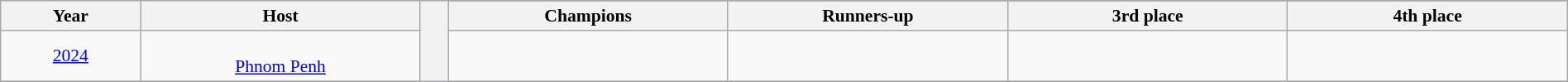<table class="wikitable" style="font-size:90%; width: 100%; text-align: center;">
<tr bgcolor=#c1d8ff>
<th rowspan=2 width=5%>Year</th>
<th rowspan=2 width=10%>Host</th>
<th width=1% rowspan=10 bgcolor=#ffffff></th>
</tr>
<tr bgcolor=#efefef>
<th width=10%>Champions</th>
<th width=10%>Runners-up</th>
<th width=10%>3rd place</th>
<th width=10%>4th place</th>
</tr>
<tr>
<td><a href='#'>2024</a></td>
<td><br><a href='#'>Phnom Penh</a></td>
<td><strong></strong></td>
<td></td>
<td></td>
<td></td>
</tr>
<tr>
</tr>
</table>
